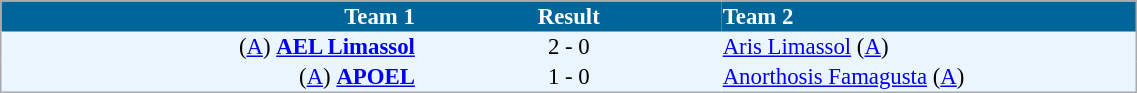<table cellspacing="0" style="background: #EBF5FF; border: 1px #aaa solid; border-collapse: collapse; font-size: 95%;" width=60%>
<tr bgcolor=#006699 style="color:white;">
<th width=30% align="right">Team 1</th>
<th width=22% align="center">Result</th>
<th width=30% align="left">Team 2</th>
</tr>
<tr>
<td align=right>(<a href='#'>A</a>) <strong><a href='#'>AEL Limassol</a></strong></td>
<td align=center>2 - 0</td>
<td align=left><a href='#'>Aris Limassol</a> (<a href='#'>A</a>)</td>
</tr>
<tr>
<td align=right>(<a href='#'>A</a>) <strong><a href='#'>APOEL</a></strong></td>
<td align=center>1 - 0</td>
<td align=left><a href='#'>Anorthosis Famagusta</a> (<a href='#'>A</a>)</td>
</tr>
<tr>
</tr>
</table>
